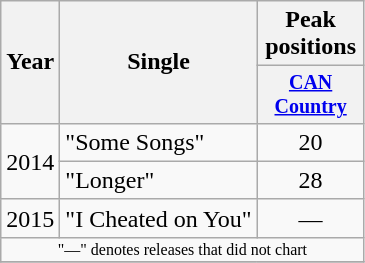<table class="wikitable" style="text-align:center;">
<tr>
<th rowspan="2">Year</th>
<th rowspan="2">Single</th>
<th>Peak positions</th>
</tr>
<tr style="font-size:smaller;">
<th width="65"><a href='#'>CAN Country</a><br></th>
</tr>
<tr>
<td rowspan="2">2014</td>
<td align="left">"Some Songs"</td>
<td>20</td>
</tr>
<tr>
<td align="left">"Longer"</td>
<td>28</td>
</tr>
<tr>
<td>2015</td>
<td align="left">"I Cheated on You"</td>
<td>—</td>
</tr>
<tr>
<td colspan="3" style="font-size:8pt">"—" denotes releases that did not chart</td>
</tr>
<tr>
</tr>
</table>
